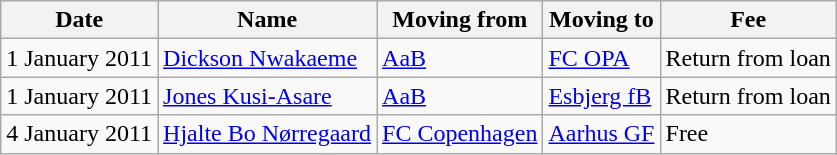<table class="wikitable sortable">
<tr>
<th>Date</th>
<th>Name</th>
<th>Moving from</th>
<th>Moving to</th>
<th>Fee</th>
</tr>
<tr>
<td>1 January 2011</td>
<td><a href='#'>Dickson Nwakaeme</a></td>
<td><a href='#'>AaB</a></td>
<td><a href='#'>FC OPA</a></td>
<td>Return from loan</td>
</tr>
<tr>
<td>1 January 2011</td>
<td><a href='#'>Jones Kusi-Asare</a></td>
<td><a href='#'>AaB</a></td>
<td><a href='#'>Esbjerg fB</a></td>
<td>Return from loan</td>
</tr>
<tr>
<td>4 January 2011</td>
<td><a href='#'>Hjalte Bo Nørregaard</a></td>
<td><a href='#'>FC Copenhagen</a></td>
<td><a href='#'>Aarhus GF</a></td>
<td>Free</td>
</tr>
</table>
